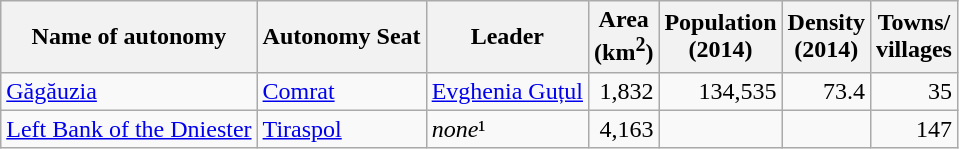<table class="wikitable sortable">
<tr>
<th>Name of autonomy</th>
<th>Autonomy Seat</th>
<th>Leader</th>
<th>Area<br>(km<sup>2</sup>)</th>
<th>Population<br>(2014)</th>
<th>Density<br>(2014)</th>
<th>Towns/<br>villages</th>
</tr>
<tr>
<td> <a href='#'>Găgăuzia</a></td>
<td><a href='#'>Comrat</a></td>
<td><a href='#'>Evghenia Guțul</a></td>
<td align="right">1,832</td>
<td align="right">134,535</td>
<td align="right">73.4</td>
<td align="right">35</td>
</tr>
<tr>
<td> <a href='#'>Left Bank of the Dniester</a></td>
<td><a href='#'>Tiraspol</a></td>
<td><em>none</em>¹</td>
<td align="right">4,163</td>
<td align="right"></td>
<td align="right"></td>
<td align="right">147</td>
</tr>
</table>
